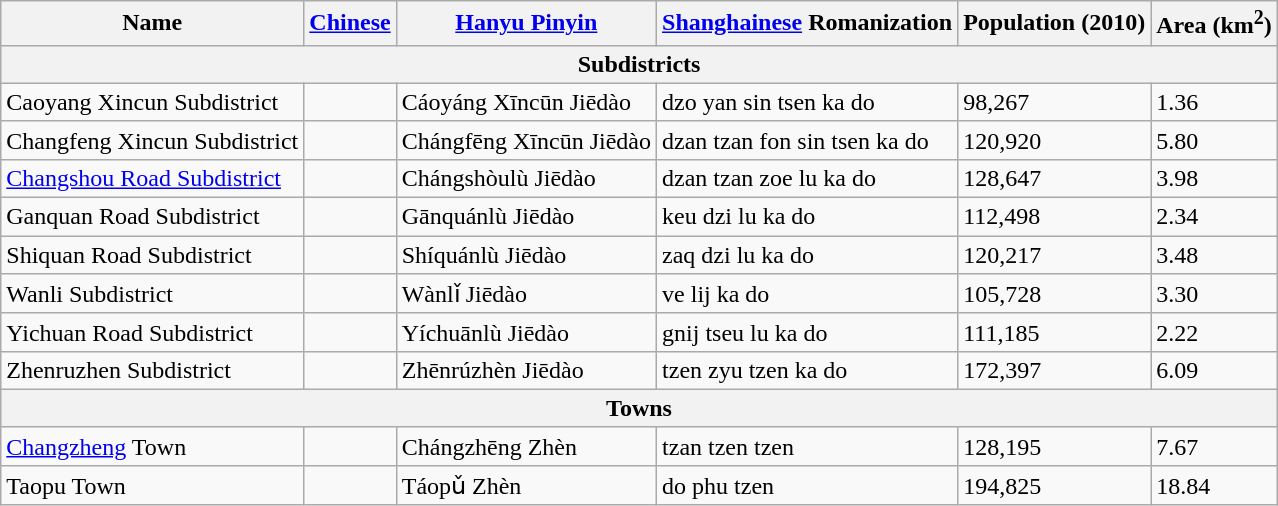<table class="wikitable">
<tr>
<th>Name</th>
<th><a href='#'>Chinese</a></th>
<th><a href='#'>Hanyu Pinyin</a></th>
<th><a href='#'>Shanghainese</a> Romanization</th>
<th>Population (2010)</th>
<th>Area (km<sup>2</sup>)</th>
</tr>
<tr>
<th colspan="6">Subdistricts</th>
</tr>
<tr>
<td>Caoyang Xincun Subdistrict</td>
<td></td>
<td>Cáoyáng Xīncūn Jiēdào</td>
<td>dzo yan sin tsen ka do</td>
<td>98,267</td>
<td>1.36</td>
</tr>
<tr>
<td>Changfeng Xincun Subdistrict</td>
<td></td>
<td>Chángfēng Xīncūn Jiēdào</td>
<td>dzan tzan fon sin tsen ka do</td>
<td>120,920</td>
<td>5.80</td>
</tr>
<tr>
<td><a href='#'>Changshou Road Subdistrict</a></td>
<td></td>
<td>Chángshòulù Jiēdào</td>
<td>dzan tzan zoe lu ka do</td>
<td>128,647</td>
<td>3.98</td>
</tr>
<tr>
<td>Ganquan Road Subdistrict</td>
<td></td>
<td>Gānquánlù Jiēdào</td>
<td>keu dzi lu ka do</td>
<td>112,498</td>
<td>2.34</td>
</tr>
<tr>
<td>Shiquan Road Subdistrict</td>
<td></td>
<td>Shíquánlù Jiēdào</td>
<td>zaq dzi lu ka do</td>
<td>120,217</td>
<td>3.48</td>
</tr>
<tr>
<td>Wanli Subdistrict</td>
<td></td>
<td>Wànlǐ Jiēdào</td>
<td>ve lij ka do</td>
<td>105,728</td>
<td>3.30</td>
</tr>
<tr>
<td>Yichuan Road Subdistrict</td>
<td></td>
<td>Yíchuānlù Jiēdào</td>
<td>gnij tseu lu ka do</td>
<td>111,185</td>
<td>2.22</td>
</tr>
<tr>
<td>Zhenruzhen Subdistrict</td>
<td></td>
<td>Zhēnrúzhèn Jiēdào</td>
<td>tzen zyu tzen ka do</td>
<td>172,397</td>
<td>6.09</td>
</tr>
<tr>
<th colspan="6">Towns</th>
</tr>
<tr>
<td><a href='#'>Changzheng</a> Town</td>
<td></td>
<td>Chángzhēng Zhèn</td>
<td>tzan tzen tzen</td>
<td>128,195</td>
<td>7.67</td>
</tr>
<tr>
<td>Taopu Town</td>
<td></td>
<td>Táopǔ Zhèn</td>
<td>do phu tzen</td>
<td>194,825</td>
<td>18.84</td>
</tr>
</table>
